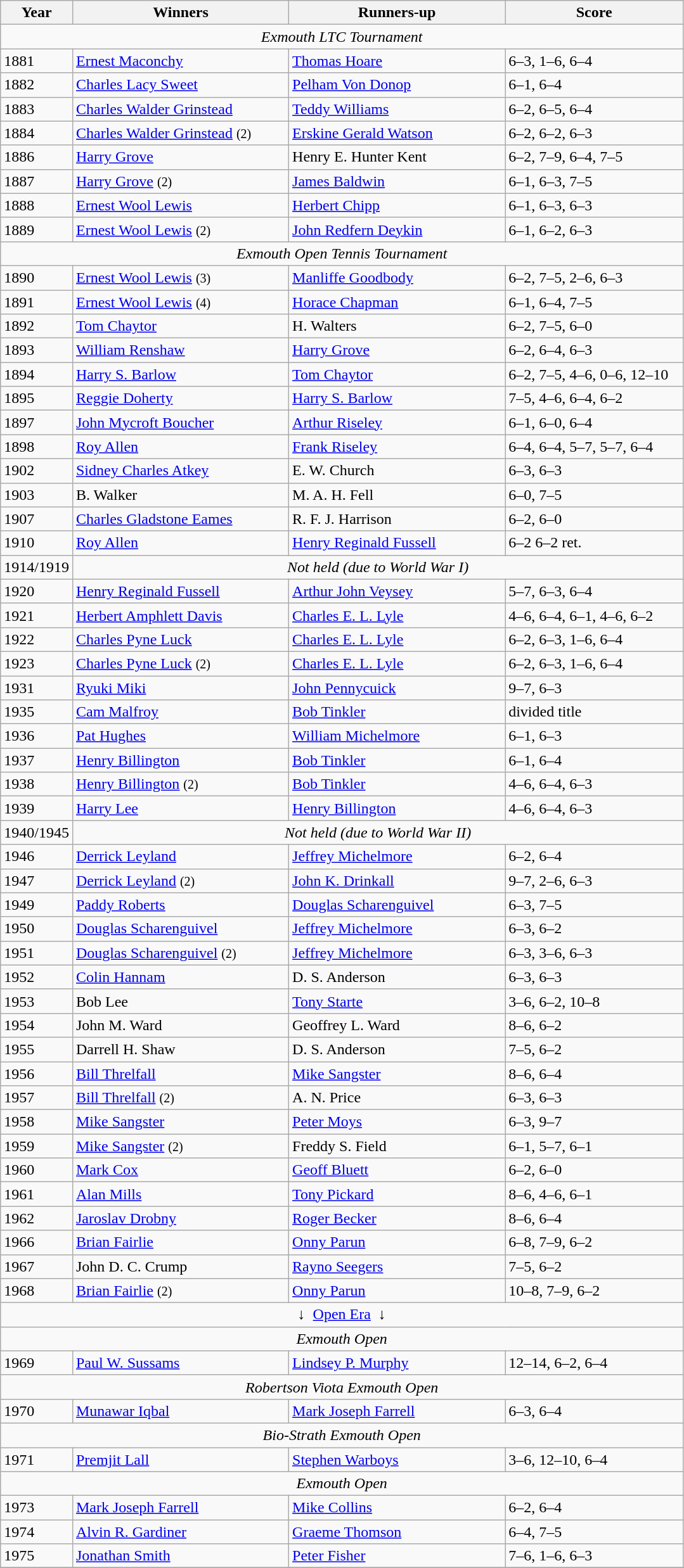<table class="wikitable">
<tr>
<th style="width:60px;">Year</th>
<th style="width:220px;">Winners</th>
<th style="width:220px;">Runners-up</th>
<th style="width:180px;">Score</th>
</tr>
<tr>
<td colspan=4 align=center><em>Exmouth LTC Tournament</em></td>
</tr>
<tr>
<td>1881</td>
<td> <a href='#'>Ernest Maconchy</a></td>
<td> <a href='#'>Thomas Hoare</a></td>
<td>6–3, 1–6, 6–4</td>
</tr>
<tr>
<td>1882</td>
<td> <a href='#'>Charles Lacy Sweet</a></td>
<td> <a href='#'>Pelham Von Donop</a></td>
<td>6–1, 6–4</td>
</tr>
<tr>
<td>1883</td>
<td> <a href='#'>Charles Walder Grinstead</a></td>
<td> <a href='#'>Teddy Williams</a></td>
<td>6–2, 6–5, 6–4</td>
</tr>
<tr>
<td>1884</td>
<td> <a href='#'>Charles Walder Grinstead</a> <small>(2)</small></td>
<td> <a href='#'>Erskine Gerald Watson</a></td>
<td>6–2, 6–2, 6–3</td>
</tr>
<tr>
<td>1886</td>
<td> <a href='#'>Harry Grove</a></td>
<td> Henry E. Hunter Kent</td>
<td>6–2, 7–9, 6–4, 7–5</td>
</tr>
<tr>
<td>1887</td>
<td> <a href='#'>Harry Grove</a> <small>(2)</small></td>
<td> <a href='#'>James Baldwin</a></td>
<td>6–1, 6–3, 7–5</td>
</tr>
<tr>
<td>1888</td>
<td> <a href='#'>Ernest Wool Lewis</a></td>
<td> <a href='#'>Herbert Chipp</a></td>
<td>6–1, 6–3, 6–3</td>
</tr>
<tr>
<td>1889</td>
<td> <a href='#'>Ernest Wool Lewis</a> <small>(2)</small></td>
<td> <a href='#'>John Redfern Deykin</a></td>
<td>6–1, 6–2, 6–3</td>
</tr>
<tr>
<td colspan=4 align=center><em>Exmouth Open Tennis Tournament</em></td>
</tr>
<tr>
<td>1890</td>
<td> <a href='#'>Ernest Wool Lewis</a> <small>(3)</small></td>
<td> <a href='#'>Manliffe Goodbody</a></td>
<td>6–2, 7–5, 2–6, 6–3</td>
</tr>
<tr>
<td>1891</td>
<td> <a href='#'>Ernest Wool Lewis</a> <small>(4)</small></td>
<td> <a href='#'>Horace Chapman</a></td>
<td>6–1, 6–4, 7–5</td>
</tr>
<tr>
<td>1892</td>
<td> <a href='#'>Tom Chaytor</a></td>
<td> H. Walters</td>
<td>6–2, 7–5, 6–0</td>
</tr>
<tr>
<td>1893</td>
<td> <a href='#'>William Renshaw</a></td>
<td> <a href='#'>Harry Grove</a></td>
<td>6–2, 6–4, 6–3</td>
</tr>
<tr>
<td>1894</td>
<td>  <a href='#'>Harry S. Barlow</a></td>
<td> <a href='#'>Tom Chaytor</a></td>
<td>6–2, 7–5, 4–6, 0–6, 12–10</td>
</tr>
<tr>
<td>1895</td>
<td> <a href='#'>Reggie Doherty</a></td>
<td> <a href='#'>Harry S. Barlow</a></td>
<td>7–5, 4–6, 6–4, 6–2</td>
</tr>
<tr>
<td>1897</td>
<td>  <a href='#'>John Mycroft Boucher</a></td>
<td>  <a href='#'>Arthur Riseley</a></td>
<td>6–1, 6–0, 6–4</td>
</tr>
<tr>
<td>1898</td>
<td>  <a href='#'>Roy Allen</a></td>
<td>  <a href='#'>Frank Riseley</a></td>
<td>6–4, 6–4, 5–7, 5–7, 6–4</td>
</tr>
<tr>
<td>1902</td>
<td>  <a href='#'>Sidney Charles Atkey</a></td>
<td> E. W. Church</td>
<td>6–3, 6–3</td>
</tr>
<tr>
<td>1903</td>
<td>  B. Walker</td>
<td>  M. A. H. Fell</td>
<td>6–0, 7–5</td>
</tr>
<tr>
<td>1907</td>
<td>  <a href='#'>Charles Gladstone Eames</a></td>
<td>  R. F. J. Harrison</td>
<td>6–2, 6–0</td>
</tr>
<tr>
<td>1910</td>
<td>  <a href='#'>Roy Allen</a></td>
<td> <a href='#'>Henry Reginald Fussell</a></td>
<td>6–2 6–2 ret.</td>
</tr>
<tr>
<td>1914/1919</td>
<td colspan=4 align=center><em>Not held (due to World War I)</em></td>
</tr>
<tr>
<td>1920</td>
<td>  <a href='#'>Henry Reginald Fussell</a></td>
<td> <a href='#'>Arthur John Veysey</a></td>
<td>5–7, 6–3, 6–4</td>
</tr>
<tr>
<td>1921</td>
<td>  <a href='#'>Herbert Amphlett Davis</a></td>
<td> <a href='#'>Charles E. L. Lyle</a></td>
<td>4–6, 6–4, 6–1, 4–6, 6–2</td>
</tr>
<tr>
<td>1922</td>
<td>  <a href='#'>Charles Pyne Luck</a></td>
<td> <a href='#'>Charles E. L. Lyle</a></td>
<td>6–2, 6–3, 1–6, 6–4</td>
</tr>
<tr>
<td>1923</td>
<td>  <a href='#'>Charles Pyne Luck</a> <small>(2)</small></td>
<td> <a href='#'>Charles E. L. Lyle</a></td>
<td>6–2, 6–3, 1–6, 6–4</td>
</tr>
<tr>
<td>1931</td>
<td>  <a href='#'>Ryuki Miki</a></td>
<td> <a href='#'>John Pennycuick</a></td>
<td>9–7, 6–3</td>
</tr>
<tr>
<td>1935</td>
<td> <a href='#'>Cam Malfroy</a></td>
<td> <a href='#'>Bob Tinkler</a></td>
<td>divided title</td>
</tr>
<tr>
<td>1936</td>
<td> <a href='#'>Pat Hughes</a></td>
<td> <a href='#'>William Michelmore</a></td>
<td>6–1, 6–3</td>
</tr>
<tr>
<td>1937</td>
<td>  <a href='#'>Henry Billington</a></td>
<td> <a href='#'>Bob Tinkler</a></td>
<td>6–1, 6–4</td>
</tr>
<tr>
<td>1938</td>
<td> <a href='#'>Henry Billington</a> <small>(2)</small></td>
<td> <a href='#'>Bob Tinkler</a></td>
<td>4–6, 6–4, 6–3</td>
</tr>
<tr>
<td>1939</td>
<td> <a href='#'>Harry Lee</a></td>
<td> <a href='#'>Henry Billington</a></td>
<td>4–6, 6–4, 6–3</td>
</tr>
<tr>
<td>1940/1945</td>
<td colspan=4 align=center><em>Not held (due to World War II)</em></td>
</tr>
<tr>
<td>1946</td>
<td> <a href='#'>Derrick Leyland</a></td>
<td> <a href='#'>Jeffrey Michelmore</a></td>
<td>6–2, 6–4</td>
</tr>
<tr>
<td>1947</td>
<td> <a href='#'>Derrick Leyland</a> <small>(2)</small></td>
<td> <a href='#'>John K. Drinkall</a></td>
<td>9–7, 2–6, 6–3</td>
</tr>
<tr>
<td>1949</td>
<td> <a href='#'>Paddy Roberts</a></td>
<td> <a href='#'>Douglas Scharenguivel</a></td>
<td>6–3, 7–5</td>
</tr>
<tr>
<td>1950</td>
<td> <a href='#'>Douglas Scharenguivel</a></td>
<td> <a href='#'>Jeffrey Michelmore</a></td>
<td>6–3, 6–2</td>
</tr>
<tr>
<td>1951</td>
<td> <a href='#'>Douglas Scharenguivel</a> <small>(2)</small></td>
<td> <a href='#'>Jeffrey Michelmore</a></td>
<td>6–3, 3–6, 6–3</td>
</tr>
<tr>
<td>1952</td>
<td> <a href='#'>Colin Hannam</a></td>
<td> D. S. Anderson</td>
<td>6–3, 6–3</td>
</tr>
<tr>
<td>1953</td>
<td> Bob Lee</td>
<td> <a href='#'>Tony Starte</a></td>
<td>3–6, 6–2, 10–8</td>
</tr>
<tr>
<td>1954</td>
<td> John M. Ward</td>
<td> Geoffrey L. Ward</td>
<td>8–6, 6–2</td>
</tr>
<tr>
<td>1955</td>
<td> Darrell H. Shaw</td>
<td> D. S. Anderson</td>
<td>7–5, 6–2</td>
</tr>
<tr>
<td>1956</td>
<td> <a href='#'>Bill Threlfall</a></td>
<td> <a href='#'>Mike Sangster</a></td>
<td>8–6, 6–4</td>
</tr>
<tr>
<td>1957</td>
<td> <a href='#'>Bill Threlfall</a> <small>(2)</small></td>
<td> A. N. Price</td>
<td>6–3, 6–3</td>
</tr>
<tr>
<td>1958</td>
<td> <a href='#'>Mike Sangster</a></td>
<td> <a href='#'>Peter Moys</a></td>
<td>6–3, 9–7</td>
</tr>
<tr>
<td>1959</td>
<td> <a href='#'>Mike Sangster</a> <small>(2)</small></td>
<td> Freddy S. Field</td>
<td>6–1, 5–7, 6–1</td>
</tr>
<tr>
<td>1960</td>
<td> <a href='#'>Mark Cox</a></td>
<td> <a href='#'>Geoff Bluett</a></td>
<td>6–2, 6–0</td>
</tr>
<tr>
<td>1961</td>
<td> <a href='#'>Alan Mills</a></td>
<td> <a href='#'>Tony Pickard</a></td>
<td>8–6, 4–6, 6–1</td>
</tr>
<tr>
<td>1962</td>
<td> <a href='#'>Jaroslav Drobny</a></td>
<td> <a href='#'>Roger Becker</a></td>
<td>8–6, 6–4</td>
</tr>
<tr>
<td>1966</td>
<td> <a href='#'>Brian Fairlie</a></td>
<td>  <a href='#'>Onny Parun</a></td>
<td>6–8, 7–9, 6–2</td>
</tr>
<tr>
<td>1967</td>
<td> John D. C. Crump</td>
<td> <a href='#'>Rayno Seegers</a></td>
<td>7–5, 6–2</td>
</tr>
<tr>
<td>1968</td>
<td> <a href='#'>Brian Fairlie</a> <small>(2)</small></td>
<td> <a href='#'>Onny Parun</a></td>
<td>10–8, 7–9, 6–2</td>
</tr>
<tr>
<td colspan=4 align=center>↓  <a href='#'>Open Era</a>  ↓</td>
</tr>
<tr>
<td colspan=4 align=center><em>Exmouth Open</em></td>
</tr>
<tr>
<td>1969</td>
<td> <a href='#'>Paul W. Sussams</a></td>
<td> <a href='#'>Lindsey P. Murphy</a></td>
<td>12–14, 6–2, 6–4</td>
</tr>
<tr>
<td colspan=4 align=center><em>Robertson Viota Exmouth Open</em></td>
</tr>
<tr>
<td>1970</td>
<td> <a href='#'>Munawar Iqbal</a></td>
<td> <a href='#'>Mark Joseph Farrell</a></td>
<td>6–3, 6–4</td>
</tr>
<tr>
<td colspan=4 align=center><em>Bio-Strath Exmouth Open</em></td>
</tr>
<tr>
<td>1971</td>
<td> <a href='#'>Premjit Lall</a></td>
<td> <a href='#'>Stephen Warboys</a></td>
<td>3–6, 12–10, 6–4</td>
</tr>
<tr>
<td colspan=4 align=center><em>Exmouth Open</em></td>
</tr>
<tr>
<td>1973</td>
<td> <a href='#'>Mark Joseph Farrell</a></td>
<td> <a href='#'>Mike Collins</a></td>
<td>6–2, 6–4</td>
</tr>
<tr>
<td>1974</td>
<td> <a href='#'>Alvin R. Gardiner</a></td>
<td> <a href='#'>Graeme Thomson</a></td>
<td>6–4, 7–5</td>
</tr>
<tr>
<td>1975</td>
<td> <a href='#'>Jonathan Smith</a></td>
<td> <a href='#'>Peter Fisher</a></td>
<td>7–6, 1–6, 6–3</td>
</tr>
<tr>
</tr>
</table>
